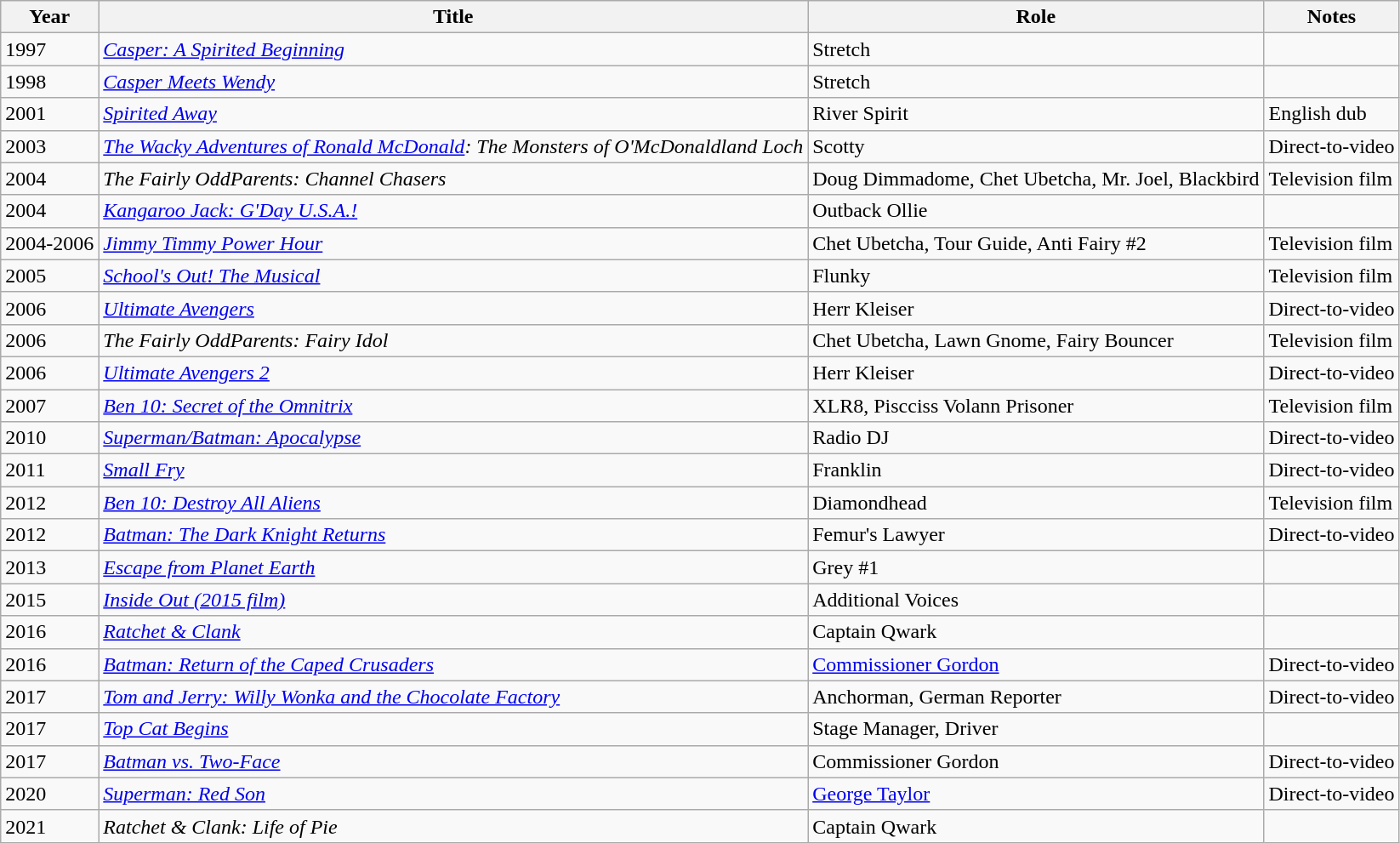<table class="wikitable">
<tr>
<th>Year</th>
<th>Title</th>
<th>Role</th>
<th>Notes</th>
</tr>
<tr>
<td>1997</td>
<td><em><a href='#'>Casper: A Spirited Beginning</a></em></td>
<td>Stretch</td>
<td></td>
</tr>
<tr>
<td>1998</td>
<td><em><a href='#'>Casper Meets Wendy</a></em></td>
<td>Stretch</td>
<td></td>
</tr>
<tr>
<td>2001</td>
<td><em><a href='#'>Spirited Away</a></em></td>
<td>River Spirit</td>
<td>English dub</td>
</tr>
<tr>
<td>2003</td>
<td><em><a href='#'>The Wacky Adventures of Ronald McDonald</a>: The Monsters of O'McDonaldland Loch</em></td>
<td>Scotty</td>
<td>Direct-to-video</td>
</tr>
<tr>
<td>2004</td>
<td><em>The Fairly OddParents: Channel Chasers</em></td>
<td>Doug Dimmadome, Chet Ubetcha, Mr. Joel, Blackbird</td>
<td>Television film</td>
</tr>
<tr>
<td>2004</td>
<td><em><a href='#'>Kangaroo Jack: G'Day U.S.A.!</a></em></td>
<td>Outback Ollie</td>
<td></td>
</tr>
<tr>
<td>2004-2006</td>
<td><em><a href='#'>Jimmy Timmy Power Hour</a></em></td>
<td>Chet Ubetcha, Tour Guide, Anti Fairy #2</td>
<td>Television film</td>
</tr>
<tr>
<td>2005</td>
<td><em><a href='#'>School's Out! The Musical</a></em></td>
<td>Flunky</td>
<td>Television film</td>
</tr>
<tr>
<td>2006</td>
<td><em><a href='#'>Ultimate Avengers</a></em></td>
<td>Herr Kleiser</td>
<td>Direct-to-video</td>
</tr>
<tr>
<td>2006</td>
<td><em>The Fairly OddParents: Fairy Idol</em></td>
<td>Chet Ubetcha, Lawn Gnome, Fairy Bouncer</td>
<td>Television film</td>
</tr>
<tr>
<td>2006</td>
<td><em><a href='#'>Ultimate Avengers 2</a></em></td>
<td>Herr Kleiser</td>
<td>Direct-to-video</td>
</tr>
<tr>
<td>2007</td>
<td><em><a href='#'>Ben 10: Secret of the Omnitrix</a></em></td>
<td>XLR8, Piscciss Volann Prisoner</td>
<td>Television film</td>
</tr>
<tr>
<td>2010</td>
<td><em><a href='#'>Superman/Batman: Apocalypse</a></em></td>
<td>Radio DJ</td>
<td>Direct-to-video</td>
</tr>
<tr>
<td>2011</td>
<td><em><a href='#'>Small Fry</a></em></td>
<td>Franklin</td>
<td>Direct-to-video</td>
</tr>
<tr>
<td>2012</td>
<td><em><a href='#'>Ben 10: Destroy All Aliens</a></em></td>
<td>Diamondhead</td>
<td>Television film</td>
</tr>
<tr>
<td>2012</td>
<td><em><a href='#'>Batman: The Dark Knight Returns</a></em></td>
<td>Femur's Lawyer</td>
<td>Direct-to-video</td>
</tr>
<tr>
<td>2013</td>
<td><em><a href='#'>Escape from Planet Earth</a></em></td>
<td>Grey #1</td>
<td></td>
</tr>
<tr>
<td>2015</td>
<td><em><a href='#'>Inside Out (2015 film)</a></em></td>
<td>Additional Voices</td>
<td></td>
</tr>
<tr>
<td>2016</td>
<td><em><a href='#'>Ratchet & Clank</a></em></td>
<td>Captain Qwark</td>
<td></td>
</tr>
<tr>
<td>2016</td>
<td><em><a href='#'>Batman: Return of the Caped Crusaders</a></em></td>
<td><a href='#'>Commissioner Gordon</a></td>
<td>Direct-to-video</td>
</tr>
<tr>
<td>2017</td>
<td><em><a href='#'>Tom and Jerry: Willy Wonka and the Chocolate Factory</a></em></td>
<td>Anchorman, German Reporter</td>
<td>Direct-to-video</td>
</tr>
<tr>
<td>2017</td>
<td><em><a href='#'>Top Cat Begins</a></em></td>
<td>Stage Manager, Driver</td>
<td></td>
</tr>
<tr>
<td>2017</td>
<td><em><a href='#'>Batman vs. Two-Face</a></em></td>
<td>Commissioner Gordon</td>
<td>Direct-to-video</td>
</tr>
<tr>
<td>2020</td>
<td><em><a href='#'>Superman: Red Son</a></em></td>
<td><a href='#'>George Taylor</a></td>
<td>Direct-to-video</td>
</tr>
<tr>
<td>2021</td>
<td><em>Ratchet & Clank: Life of Pie</em></td>
<td>Captain Qwark</td>
<td></td>
</tr>
</table>
